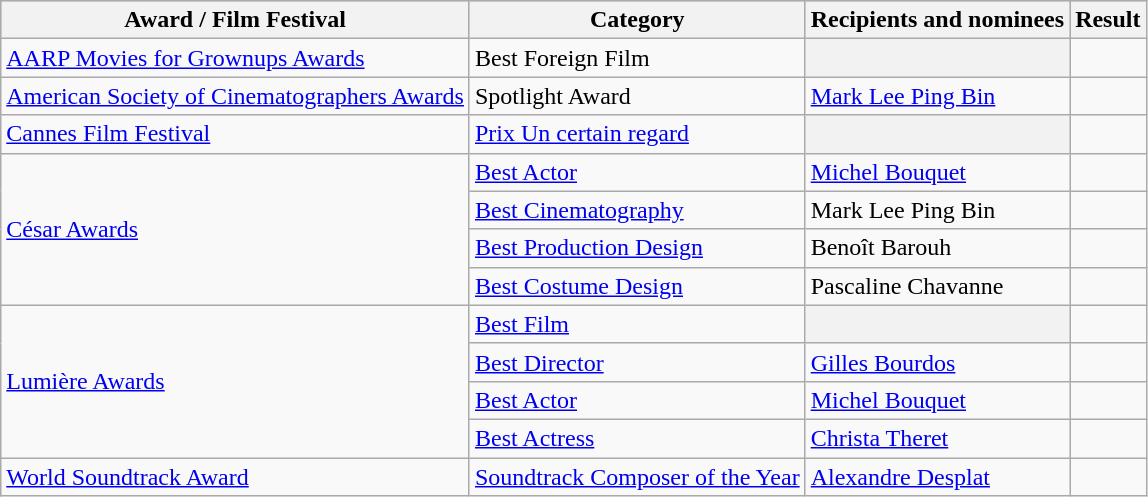<table class="wikitable plainrowheaders sortable">
<tr style="background:#ccc; text-align:center;">
<th scope="col">Award / Film Festival</th>
<th scope="col">Category</th>
<th scope="col">Recipients and nominees</th>
<th scope="col">Result</th>
</tr>
<tr>
<td><a href='#'>AARP Movies for Grownups Awards</a></td>
<td>Best Foreign Film</td>
<th></th>
<td></td>
</tr>
<tr>
<td><a href='#'>American Society of Cinematographers Awards</a></td>
<td>Spotlight Award</td>
<td><a href='#'>Mark Lee Ping Bin</a></td>
<td></td>
</tr>
<tr>
<td><a href='#'>Cannes Film Festival</a></td>
<td><a href='#'>Prix Un certain regard</a></td>
<th></th>
<td></td>
</tr>
<tr>
<td rowspan=4><a href='#'>César Awards</a></td>
<td><a href='#'>Best Actor</a></td>
<td><a href='#'>Michel Bouquet</a></td>
<td></td>
</tr>
<tr>
<td><a href='#'>Best Cinematography</a></td>
<td>Mark Lee Ping Bin</td>
<td></td>
</tr>
<tr>
<td><a href='#'>Best Production Design</a></td>
<td>Benoît Barouh</td>
<td></td>
</tr>
<tr>
<td><a href='#'>Best Costume Design</a></td>
<td>Pascaline Chavanne</td>
<td></td>
</tr>
<tr>
<td rowspan=4><a href='#'>Lumière Awards</a></td>
<td><a href='#'>Best Film</a></td>
<th></th>
<td></td>
</tr>
<tr>
<td><a href='#'>Best Director</a></td>
<td><a href='#'>Gilles Bourdos</a></td>
<td></td>
</tr>
<tr>
<td><a href='#'>Best Actor</a></td>
<td><a href='#'>Michel Bouquet</a></td>
<td></td>
</tr>
<tr>
<td><a href='#'>Best Actress</a></td>
<td><a href='#'>Christa Theret</a></td>
<td></td>
</tr>
<tr>
<td><a href='#'>World Soundtrack Award</a></td>
<td><a href='#'>Soundtrack Composer of the Year</a></td>
<td><a href='#'>Alexandre Desplat</a></td>
<td></td>
</tr>
</table>
